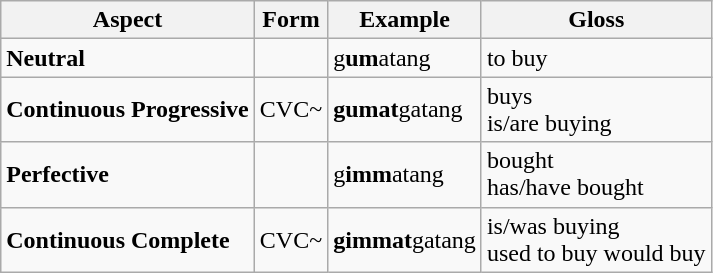<table class="wikitable" align="center">
<tr>
<th>Aspect</th>
<th>Form</th>
<th>Example</th>
<th>Gloss</th>
</tr>
<tr>
<td><strong>Neutral</strong></td>
<td><um></td>
<td>g<strong>um</strong>atang</td>
<td>to buy</td>
</tr>
<tr>
<td><strong>Continuous Progressive</strong></td>
<td>C<um>VC~</td>
<td><strong>gumat</strong>gatang</td>
<td>buys<br>is/are buying</td>
</tr>
<tr>
<td><strong>Perfective</strong></td>
<td><imm></td>
<td>g<strong>imm</strong>atang</td>
<td>bought<br>has/have bought</td>
</tr>
<tr>
<td><strong>Continuous Complete</strong></td>
<td>C<imm>VC~</td>
<td><strong>gimmat</strong>gatang</td>
<td>is/was buying<br>used to buy
would buy</td>
</tr>
</table>
